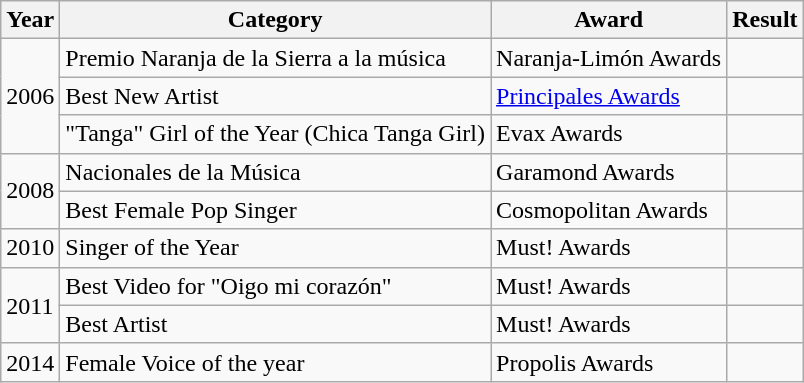<table class="wikitable sortable">
<tr>
<th>Year</th>
<th>Category</th>
<th>Award</th>
<th>Result</th>
</tr>
<tr>
<td rowspan="3">2006</td>
<td>Premio Naranja de la Sierra a la música</td>
<td>Naranja-Limón Awards</td>
<td></td>
</tr>
<tr>
<td>Best New Artist</td>
<td><a href='#'>Principales Awards</a></td>
<td></td>
</tr>
<tr>
<td>"Tanga" Girl of the Year (Chica Tanga Girl)</td>
<td>Evax Awards</td>
<td></td>
</tr>
<tr>
<td rowspan="2">2008</td>
<td>Nacionales de la Música</td>
<td>Garamond Awards</td>
<td></td>
</tr>
<tr>
<td>Best Female Pop Singer</td>
<td>Cosmopolitan Awards</td>
<td></td>
</tr>
<tr>
<td>2010</td>
<td>Singer of the Year</td>
<td>Must! Awards</td>
<td></td>
</tr>
<tr>
<td rowspan="2">2011</td>
<td>Best Video for "Oigo mi corazón"</td>
<td>Must! Awards</td>
<td></td>
</tr>
<tr>
<td>Best Artist</td>
<td>Must! Awards</td>
<td></td>
</tr>
<tr>
<td>2014</td>
<td>Female Voice of the year</td>
<td>Propolis Awards</td>
<td></td>
</tr>
</table>
